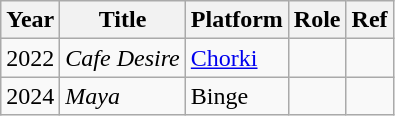<table class="wikitable">
<tr>
<th>Year</th>
<th>Title</th>
<th>Platform</th>
<th>Role</th>
<th>Ref</th>
</tr>
<tr>
<td>2022</td>
<td><em>Cafe Desire</em></td>
<td><a href='#'>Chorki</a></td>
<td></td>
<td></td>
</tr>
<tr>
<td>2024</td>
<td><em>Maya</em></td>
<td>Binge</td>
<td></td>
<td></td>
</tr>
</table>
